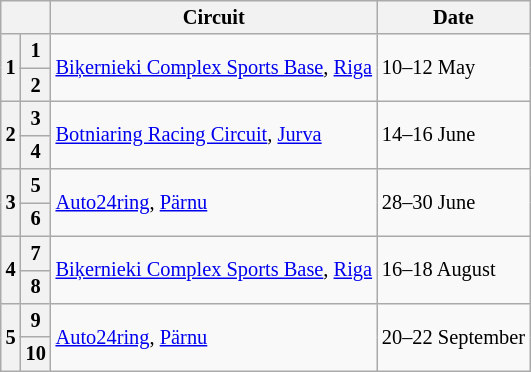<table class="wikitable" style="font-size: 85%">
<tr>
<th colspan="2"></th>
<th>Circuit</th>
<th>Date</th>
</tr>
<tr>
<th rowspan="2">1</th>
<th>1</th>
<td rowspan="2"> <a href='#'>Biķernieki Complex Sports Base</a>, <a href='#'>Riga</a></td>
<td rowspan="2">10–12 May</td>
</tr>
<tr>
<th>2</th>
</tr>
<tr>
<th rowspan="2">2</th>
<th>3</th>
<td rowspan="2"> <a href='#'>Botniaring Racing Circuit</a>, <a href='#'>Jurva</a></td>
<td rowspan="2">14–16 June</td>
</tr>
<tr>
<th>4</th>
</tr>
<tr>
<th rowspan="2">3</th>
<th>5</th>
<td rowspan="2"> <a href='#'>Auto24ring</a>, <a href='#'>Pärnu</a></td>
<td rowspan="2">28–30 June</td>
</tr>
<tr>
<th>6</th>
</tr>
<tr>
<th rowspan="2">4</th>
<th>7</th>
<td rowspan="2"> <a href='#'>Biķernieki Complex Sports Base</a>, <a href='#'>Riga</a></td>
<td rowspan="2">16–18 August</td>
</tr>
<tr>
<th>8</th>
</tr>
<tr>
<th rowspan="2">5</th>
<th>9</th>
<td rowspan="2"> <a href='#'>Auto24ring</a>, <a href='#'>Pärnu</a></td>
<td rowspan="2">20–22 September</td>
</tr>
<tr>
<th>10</th>
</tr>
</table>
